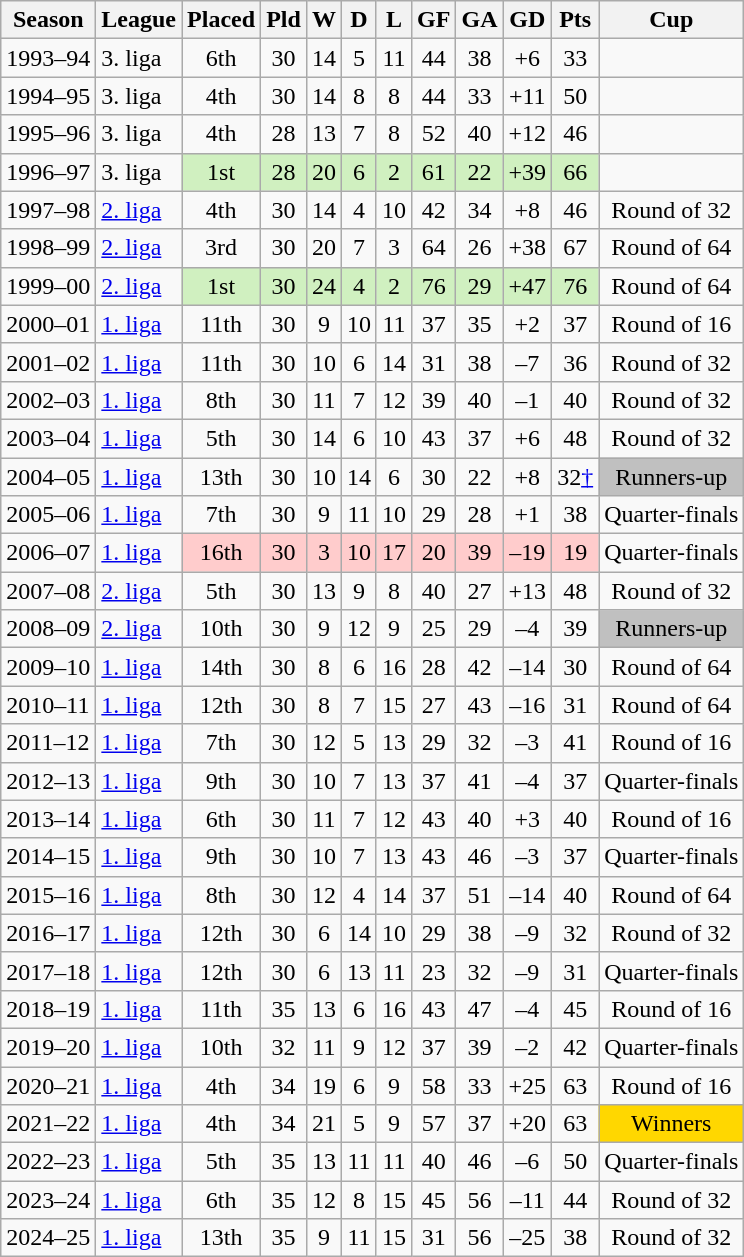<table class="wikitable sortable">
<tr>
<th>Season</th>
<th>League</th>
<th>Placed</th>
<th>Pld</th>
<th>W</th>
<th>D</th>
<th>L</th>
<th>GF</th>
<th>GA</th>
<th>GD</th>
<th>Pts</th>
<th>Cup</th>
</tr>
<tr>
<td>1993–94</td>
<td>3. liga</td>
<td style="text-align:center">6th</td>
<td style="text-align:center">30</td>
<td style="text-align:center">14</td>
<td style="text-align:center">5</td>
<td style="text-align:center">11</td>
<td style="text-align:center">44</td>
<td style="text-align:center">38</td>
<td style="text-align:center">+6</td>
<td style="text-align:center">33</td>
<td style="text-align:center"></td>
</tr>
<tr>
<td>1994–95</td>
<td>3. liga</td>
<td style="text-align:center">4th</td>
<td style="text-align:center">30</td>
<td style="text-align:center">14</td>
<td style="text-align:center">8</td>
<td style="text-align:center">8</td>
<td style="text-align:center">44</td>
<td style="text-align:center">33</td>
<td style="text-align:center">+11</td>
<td style="text-align:center">50</td>
<td style="text-align:center"></td>
</tr>
<tr>
<td>1995–96</td>
<td>3. liga</td>
<td style="text-align:center">4th</td>
<td style="text-align:center">28</td>
<td style="text-align:center">13</td>
<td style="text-align:center">7</td>
<td style="text-align:center">8</td>
<td style="text-align:center">52</td>
<td style="text-align:center">40</td>
<td style="text-align:center">+12</td>
<td style="text-align:center">46</td>
<td style="text-align:center"></td>
</tr>
<tr>
<td>1996–97</td>
<td>3. liga</td>
<td style="background: #D0F0C0; text-align:center">1st</td>
<td style="background: #D0F0C0; text-align:center">28</td>
<td style="background: #D0F0C0; text-align:center">20</td>
<td style="background: #D0F0C0; text-align:center">6</td>
<td style="background: #D0F0C0; text-align:center">2</td>
<td style="background: #D0F0C0; text-align:center">61</td>
<td style="background: #D0F0C0; text-align:center">22</td>
<td style="background: #D0F0C0; text-align:center">+39</td>
<td style="background: #D0F0C0; text-align:center">66</td>
<td style="text-align:center"></td>
</tr>
<tr>
<td>1997–98</td>
<td><a href='#'>2. liga</a></td>
<td style="text-align:center">4th</td>
<td style="text-align:center">30</td>
<td style="text-align:center">14</td>
<td style="text-align:center">4</td>
<td style="text-align:center">10</td>
<td style="text-align:center">42</td>
<td style="text-align:center">34</td>
<td style="text-align:center">+8</td>
<td style="text-align:center">46</td>
<td style="text-align:center">Round of 32</td>
</tr>
<tr>
<td>1998–99</td>
<td><a href='#'>2. liga</a></td>
<td style="text-align:center">3rd</td>
<td style="text-align:center">30</td>
<td style="text-align:center">20</td>
<td style="text-align:center">7</td>
<td style="text-align:center">3</td>
<td style="text-align:center">64</td>
<td style="text-align:center">26</td>
<td style="text-align:center">+38</td>
<td style="text-align:center">67</td>
<td style="text-align:center">Round of 64</td>
</tr>
<tr>
<td>1999–00</td>
<td><a href='#'>2. liga</a></td>
<td style="background: #D0F0C0; text-align:center">1st</td>
<td style="background: #D0F0C0; text-align:center">30</td>
<td style="background: #D0F0C0; text-align:center">24</td>
<td style="background: #D0F0C0; text-align:center">4</td>
<td style="background: #D0F0C0; text-align:center">2</td>
<td style="background: #D0F0C0; text-align:center">76</td>
<td style="background: #D0F0C0; text-align:center">29</td>
<td style="background: #D0F0C0; text-align:center">+47</td>
<td style="background: #D0F0C0; text-align:center">76</td>
<td style="text-align:center">Round of 64</td>
</tr>
<tr>
<td>2000–01</td>
<td><a href='#'>1. liga</a></td>
<td style="text-align:center">11th</td>
<td style="text-align:center">30</td>
<td style="text-align:center">9</td>
<td style="text-align:center">10</td>
<td style="text-align:center">11</td>
<td style="text-align:center">37</td>
<td style="text-align:center">35</td>
<td style="text-align:center">+2</td>
<td style="text-align:center">37</td>
<td style="text-align:center">Round of 16</td>
</tr>
<tr>
<td>2001–02</td>
<td><a href='#'>1. liga</a></td>
<td style="text-align:center">11th</td>
<td style="text-align:center">30</td>
<td style="text-align:center">10</td>
<td style="text-align:center">6</td>
<td style="text-align:center">14</td>
<td style="text-align:center">31</td>
<td style="text-align:center">38</td>
<td style="text-align:center">–7</td>
<td style="text-align:center">36</td>
<td style="text-align:center">Round of 32</td>
</tr>
<tr>
<td>2002–03</td>
<td><a href='#'>1. liga</a></td>
<td style="text-align:center">8th</td>
<td style="text-align:center">30</td>
<td style="text-align:center">11</td>
<td style="text-align:center">7</td>
<td style="text-align:center">12</td>
<td style="text-align:center">39</td>
<td style="text-align:center">40</td>
<td style="text-align:center">–1</td>
<td style="text-align:center">40</td>
<td style="text-align:center">Round of 32</td>
</tr>
<tr>
<td>2003–04</td>
<td><a href='#'>1. liga</a></td>
<td style="text-align:center">5th</td>
<td style="text-align:center">30</td>
<td style="text-align:center">14</td>
<td style="text-align:center">6</td>
<td style="text-align:center">10</td>
<td style="text-align:center">43</td>
<td style="text-align:center">37</td>
<td style="text-align:center">+6</td>
<td style="text-align:center">48</td>
<td style="text-align:center">Round of 32</td>
</tr>
<tr>
<td>2004–05</td>
<td><a href='#'>1. liga</a></td>
<td style="text-align:center">13th</td>
<td style="text-align:center">30</td>
<td style="text-align:center">10</td>
<td style="text-align:center">14</td>
<td style="text-align:center">6</td>
<td style="text-align:center">30</td>
<td style="text-align:center">22</td>
<td style="text-align:center">+8</td>
<td style="text-align:center">32<a href='#'>†</a></td>
<td style="text-align:center; background:silver">Runners-up</td>
</tr>
<tr>
<td>2005–06</td>
<td><a href='#'>1. liga</a></td>
<td style="text-align:center">7th</td>
<td style="text-align:center">30</td>
<td style="text-align:center">9</td>
<td style="text-align:center">11</td>
<td style="text-align:center">10</td>
<td style="text-align:center">29</td>
<td style="text-align:center">28</td>
<td style="text-align:center">+1</td>
<td style="text-align:center">38</td>
<td style="text-align:center">Quarter-finals</td>
</tr>
<tr>
<td>2006–07</td>
<td><a href='#'>1. liga</a></td>
<td style="background: #FFCCCC; text-align:center">16th</td>
<td style="background: #FFCCCC; text-align:center">30</td>
<td style="background: #FFCCCC; text-align:center">3</td>
<td style="background: #FFCCCC; text-align:center">10</td>
<td style="background: #FFCCCC; text-align:center">17</td>
<td style="background: #FFCCCC; text-align:center">20</td>
<td style="background: #FFCCCC; text-align:center">39</td>
<td style="background: #FFCCCC; text-align:center">–19</td>
<td style="background: #FFCCCC; text-align:center">19</td>
<td style="text-align:center">Quarter-finals</td>
</tr>
<tr>
<td>2007–08</td>
<td><a href='#'>2. liga</a></td>
<td style="text-align:center">5th</td>
<td style="text-align:center">30</td>
<td style="text-align:center">13</td>
<td style="text-align:center">9</td>
<td style="text-align:center">8</td>
<td style="text-align:center">40</td>
<td style="text-align:center">27</td>
<td style="text-align:center">+13</td>
<td style="text-align:center">48</td>
<td style="text-align:center">Round of 32</td>
</tr>
<tr>
<td>2008–09</td>
<td><a href='#'>2. liga</a></td>
<td style="text-align:center">10th</td>
<td style="text-align:center">30</td>
<td style="text-align:center">9</td>
<td style="text-align:center">12</td>
<td style="text-align:center">9</td>
<td style="text-align:center">25</td>
<td style="text-align:center">29</td>
<td style="text-align:center">–4</td>
<td style="text-align:center">39</td>
<td style="text-align:center; background:silver">Runners-up</td>
</tr>
<tr>
<td>2009–10</td>
<td><a href='#'>1. liga</a></td>
<td style="text-align:center">14th</td>
<td style="text-align:center">30</td>
<td style="text-align:center">8</td>
<td style="text-align:center">6</td>
<td style="text-align:center">16</td>
<td style="text-align:center">28</td>
<td style="text-align:center">42</td>
<td style="text-align:center">–14</td>
<td style="text-align:center">30</td>
<td style="text-align:center">Round of 64</td>
</tr>
<tr>
<td>2010–11</td>
<td><a href='#'>1. liga</a></td>
<td style="text-align:center">12th</td>
<td style="text-align:center">30</td>
<td style="text-align:center">8</td>
<td style="text-align:center">7</td>
<td style="text-align:center">15</td>
<td style="text-align:center">27</td>
<td style="text-align:center">43</td>
<td style="text-align:center">–16</td>
<td style="text-align:center">31</td>
<td style="text-align:center">Round of 64</td>
</tr>
<tr>
<td>2011–12</td>
<td><a href='#'>1. liga</a></td>
<td style="text-align:center">7th</td>
<td style="text-align:center">30</td>
<td style="text-align:center">12</td>
<td style="text-align:center">5</td>
<td style="text-align:center">13</td>
<td style="text-align:center">29</td>
<td style="text-align:center">32</td>
<td style="text-align:center">–3</td>
<td style="text-align:center">41</td>
<td style="text-align:center">Round of 16</td>
</tr>
<tr>
<td>2012–13</td>
<td><a href='#'>1. liga</a></td>
<td style="text-align:center">9th</td>
<td style="text-align:center">30</td>
<td style="text-align:center">10</td>
<td style="text-align:center">7</td>
<td style="text-align:center">13</td>
<td style="text-align:center">37</td>
<td style="text-align:center">41</td>
<td style="text-align:center">–4</td>
<td style="text-align:center">37</td>
<td style="text-align:center">Quarter-finals</td>
</tr>
<tr>
<td>2013–14</td>
<td><a href='#'>1. liga</a></td>
<td style="text-align:center">6th</td>
<td style="text-align:center">30</td>
<td style="text-align:center">11</td>
<td style="text-align:center">7</td>
<td style="text-align:center">12</td>
<td style="text-align:center">43</td>
<td style="text-align:center">40</td>
<td style="text-align:center">+3</td>
<td style="text-align:center">40</td>
<td style="text-align:center">Round of 16</td>
</tr>
<tr>
<td>2014–15</td>
<td><a href='#'>1. liga</a></td>
<td style="text-align:center">9th</td>
<td style="text-align:center">30</td>
<td style="text-align:center">10</td>
<td style="text-align:center">7</td>
<td style="text-align:center">13</td>
<td style="text-align:center">43</td>
<td style="text-align:center">46</td>
<td style="text-align:center">–3</td>
<td style="text-align:center">37</td>
<td style="text-align:center">Quarter-finals</td>
</tr>
<tr>
<td>2015–16</td>
<td><a href='#'>1. liga</a></td>
<td style="text-align:center">8th</td>
<td style="text-align:center">30</td>
<td style="text-align:center">12</td>
<td style="text-align:center">4</td>
<td style="text-align:center">14</td>
<td style="text-align:center">37</td>
<td style="text-align:center">51</td>
<td style="text-align:center">–14</td>
<td style="text-align:center">40</td>
<td style="text-align:center">Round of 64</td>
</tr>
<tr>
<td>2016–17</td>
<td><a href='#'>1. liga</a></td>
<td style="text-align:center">12th</td>
<td style="text-align:center">30</td>
<td style="text-align:center">6</td>
<td style="text-align:center">14</td>
<td style="text-align:center">10</td>
<td style="text-align:center">29</td>
<td style="text-align:center">38</td>
<td style="text-align:center">–9</td>
<td style="text-align:center">32</td>
<td style="text-align:center">Round of 32</td>
</tr>
<tr>
<td>2017–18</td>
<td><a href='#'>1. liga</a></td>
<td style="text-align:center">12th</td>
<td style="text-align:center">30</td>
<td style="text-align:center">6</td>
<td style="text-align:center">13</td>
<td style="text-align:center">11</td>
<td style="text-align:center">23</td>
<td style="text-align:center">32</td>
<td style="text-align:center">–9</td>
<td style="text-align:center">31</td>
<td style="text-align:center">Quarter-finals</td>
</tr>
<tr>
<td>2018–19</td>
<td><a href='#'>1. liga</a></td>
<td style="text-align:center">11th</td>
<td style="text-align:center">35</td>
<td style="text-align:center">13</td>
<td style="text-align:center">6</td>
<td style="text-align:center">16</td>
<td style="text-align:center">43</td>
<td style="text-align:center">47</td>
<td style="text-align:center">–4</td>
<td style="text-align:center">45</td>
<td style="text-align:center">Round of 16</td>
</tr>
<tr>
<td>2019–20</td>
<td><a href='#'>1. liga</a></td>
<td style="text-align:center">10th</td>
<td style="text-align:center">32</td>
<td style="text-align:center">11</td>
<td style="text-align:center">9</td>
<td style="text-align:center">12</td>
<td style="text-align:center">37</td>
<td style="text-align:center">39</td>
<td style="text-align:center">–2</td>
<td style="text-align:center">42</td>
<td style="text-align:center">Quarter-finals</td>
</tr>
<tr>
<td>2020–21</td>
<td><a href='#'>1. liga</a></td>
<td style="text-align:center">4th</td>
<td style="text-align:center">34</td>
<td style="text-align:center">19</td>
<td style="text-align:center">6</td>
<td style="text-align:center">9</td>
<td style="text-align:center">58</td>
<td style="text-align:center">33</td>
<td style="text-align:center">+25</td>
<td style="text-align:center">63</td>
<td style="text-align:center">Round of 16</td>
</tr>
<tr>
<td>2021–22</td>
<td><a href='#'>1. liga</a></td>
<td style="text-align:center">4th</td>
<td style="text-align:center">34</td>
<td style="text-align:center">21</td>
<td style="text-align:center">5</td>
<td style="text-align:center">9</td>
<td style="text-align:center">57</td>
<td style="text-align:center">37</td>
<td style="text-align:center">+20</td>
<td style="text-align:center">63</td>
<td style="text-align:center; background:gold">Winners</td>
</tr>
<tr>
<td>2022–23</td>
<td><a href='#'>1. liga</a></td>
<td style="text-align:center">5th</td>
<td style="text-align:center">35</td>
<td style="text-align:center">13</td>
<td style="text-align:center">11</td>
<td style="text-align:center">11</td>
<td style="text-align:center">40</td>
<td style="text-align:center">46</td>
<td style="text-align:center">–6</td>
<td style="text-align:center">50</td>
<td style="text-align:center">Quarter-finals</td>
</tr>
<tr>
<td>2023–24</td>
<td><a href='#'>1. liga</a></td>
<td style="text-align:center">6th</td>
<td style="text-align:center">35</td>
<td style="text-align:center">12</td>
<td style="text-align:center">8</td>
<td style="text-align:center">15</td>
<td style="text-align:center">45</td>
<td style="text-align:center">56</td>
<td style="text-align:center">–11</td>
<td style="text-align:center">44</td>
<td style="text-align:center">Round of 32</td>
</tr>
<tr>
<td>2024–25</td>
<td><a href='#'>1. liga</a></td>
<td style="text-align:center">13th</td>
<td style="text-align:center">35</td>
<td style="text-align:center">9</td>
<td style="text-align:center">11</td>
<td style="text-align:center">15</td>
<td style="text-align:center">31</td>
<td style="text-align:center">56</td>
<td style="text-align:center">–25</td>
<td style="text-align:center">38</td>
<td style="text-align:center">Round of 32</td>
</tr>
</table>
